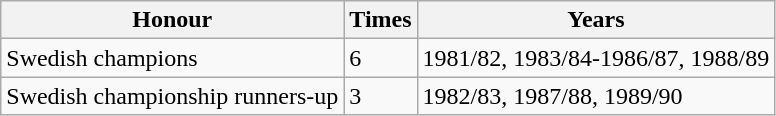<table class="wikitable">
<tr>
<th>Honour</th>
<th>Times</th>
<th>Years</th>
</tr>
<tr>
<td>Swedish champions</td>
<td>6</td>
<td>1981/82, 1983/84-1986/87, 1988/89</td>
</tr>
<tr>
<td>Swedish championship runners-up</td>
<td>3</td>
<td>1982/83, 1987/88, 1989/90</td>
</tr>
</table>
